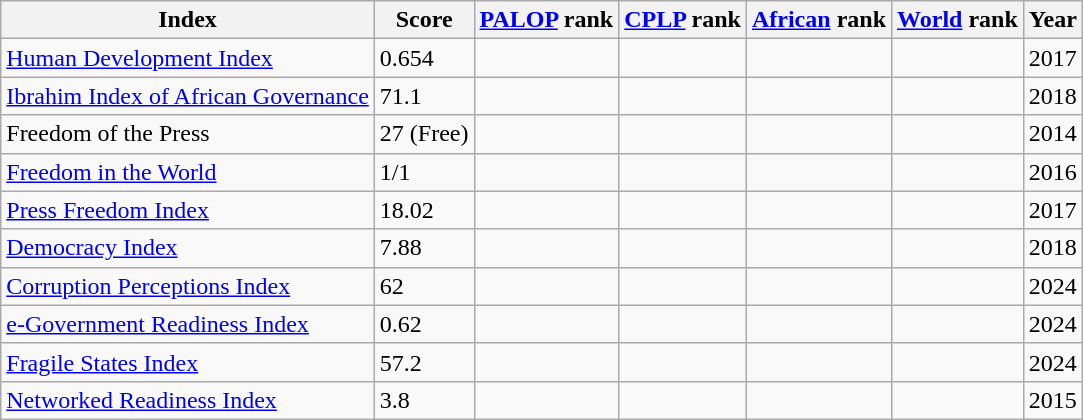<table class="wikitable sortable">
<tr>
<th>Index</th>
<th>Score</th>
<th><a href='#'>PALOP</a> rank</th>
<th><a href='#'>CPLP</a> rank</th>
<th><a href='#'>African</a> rank</th>
<th><a href='#'>World</a> rank</th>
<th>Year</th>
</tr>
<tr>
<td><a href='#'>Human Development Index</a></td>
<td>0.654</td>
<td></td>
<td></td>
<td></td>
<td></td>
<td>2017</td>
</tr>
<tr>
<td><a href='#'>Ibrahim Index of African Governance</a></td>
<td>71.1</td>
<td></td>
<td></td>
<td></td>
<td></td>
<td>2018</td>
</tr>
<tr>
<td>Freedom of the Press</td>
<td>27 (Free)</td>
<td></td>
<td></td>
<td></td>
<td></td>
<td>2014</td>
</tr>
<tr>
<td><a href='#'>Freedom in the World</a></td>
<td>1/1</td>
<td></td>
<td></td>
<td></td>
<td></td>
<td>2016</td>
</tr>
<tr>
<td><a href='#'>Press Freedom Index</a></td>
<td>18.02</td>
<td></td>
<td></td>
<td></td>
<td></td>
<td>2017</td>
</tr>
<tr>
<td><a href='#'>Democracy Index</a></td>
<td>7.88 </td>
<td></td>
<td></td>
<td></td>
<td></td>
<td>2018</td>
</tr>
<tr>
<td><a href='#'>Corruption Perceptions Index</a></td>
<td>62</td>
<td></td>
<td></td>
<td></td>
<td></td>
<td>2024</td>
</tr>
<tr>
<td><a href='#'>e-Government Readiness Index</a></td>
<td>0.62</td>
<td></td>
<td></td>
<td></td>
<td></td>
<td>2024</td>
</tr>
<tr>
<td><a href='#'>Fragile States Index</a></td>
<td>57.2</td>
<td></td>
<td></td>
<td></td>
<td></td>
<td>2024</td>
</tr>
<tr>
<td><a href='#'>Networked Readiness Index</a></td>
<td>3.8</td>
<td></td>
<td></td>
<td></td>
<td></td>
<td>2015</td>
</tr>
</table>
